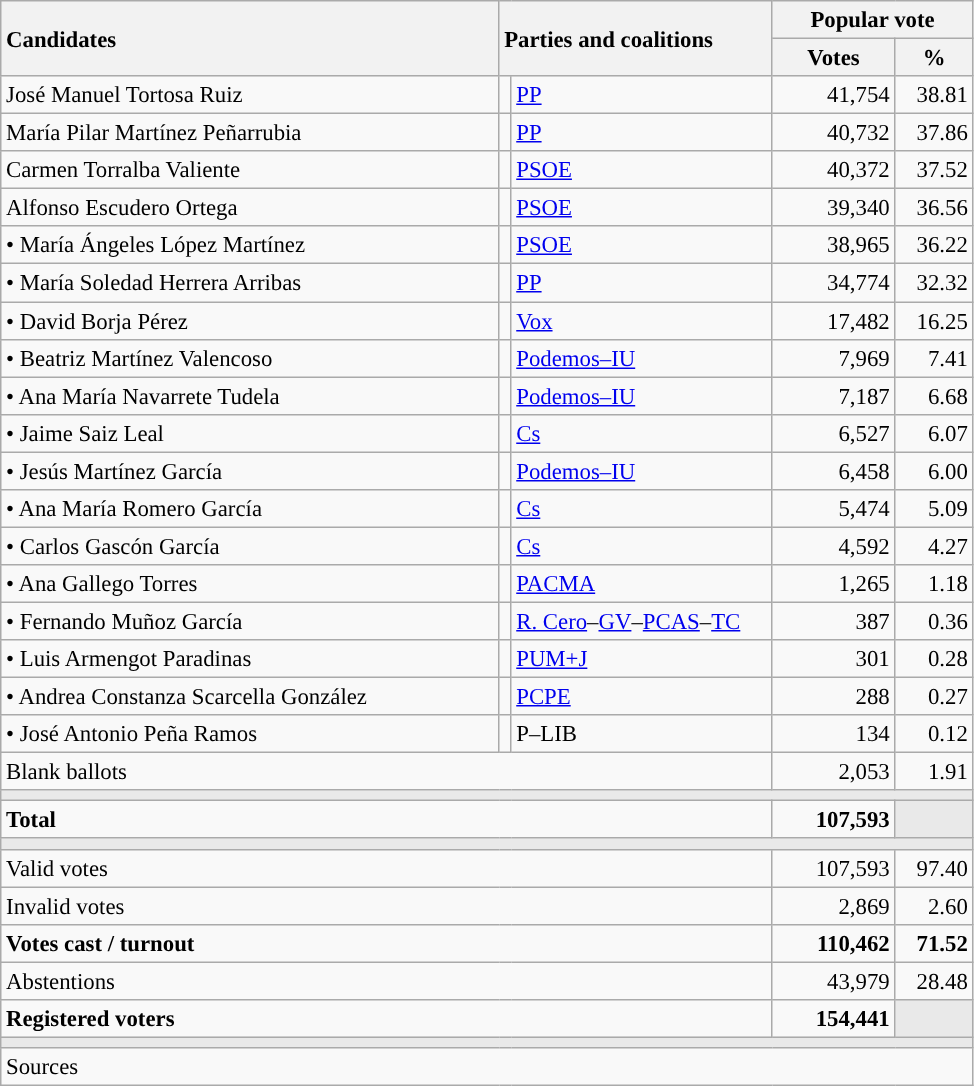<table class="wikitable" style="text-align:right; font-size:95%;">
<tr>
<th style="text-align:left;" rowspan="2" width="325">Candidates</th>
<th style="text-align:left;" rowspan="2" colspan="2" width="175">Parties and coalitions</th>
<th colspan="2">Popular vote</th>
</tr>
<tr>
<th width="75">Votes</th>
<th width="45">%</th>
</tr>
<tr>
<td align="left"> José Manuel Tortosa Ruiz</td>
<td width="1" style="color:inherit;background:"></td>
<td align="left"><a href='#'>PP</a></td>
<td>41,754</td>
<td>38.81</td>
</tr>
<tr>
<td align="left"> María Pilar Martínez Peñarrubia</td>
<td style="color:inherit;background:"></td>
<td align="left"><a href='#'>PP</a></td>
<td>40,732</td>
<td>37.86</td>
</tr>
<tr>
<td align="left"> Carmen Torralba Valiente</td>
<td style="color:inherit;background:"></td>
<td align="left"><a href='#'>PSOE</a></td>
<td>40,372</td>
<td>37.52</td>
</tr>
<tr>
<td align="left"> Alfonso Escudero Ortega</td>
<td style="color:inherit;background:"></td>
<td align="left"><a href='#'>PSOE</a></td>
<td>39,340</td>
<td>36.56</td>
</tr>
<tr>
<td align="left">• María Ángeles López Martínez</td>
<td style="color:inherit;background:"></td>
<td align="left"><a href='#'>PSOE</a></td>
<td>38,965</td>
<td>36.22</td>
</tr>
<tr>
<td align="left">• María Soledad Herrera Arribas</td>
<td style="color:inherit;background:"></td>
<td align="left"><a href='#'>PP</a></td>
<td>34,774</td>
<td>32.32</td>
</tr>
<tr>
<td align="left">• David Borja Pérez</td>
<td style="color:inherit;background:"></td>
<td align="left"><a href='#'>Vox</a></td>
<td>17,482</td>
<td>16.25</td>
</tr>
<tr>
<td align="left">• Beatriz Martínez Valencoso</td>
<td style="color:inherit;background:"></td>
<td align="left"><a href='#'>Podemos–IU</a></td>
<td>7,969</td>
<td>7.41</td>
</tr>
<tr>
<td align="left">• Ana María Navarrete Tudela</td>
<td style="color:inherit;background:"></td>
<td align="left"><a href='#'>Podemos–IU</a></td>
<td>7,187</td>
<td>6.68</td>
</tr>
<tr>
<td align="left">• Jaime Saiz Leal</td>
<td style="color:inherit;background:"></td>
<td align="left"><a href='#'>Cs</a></td>
<td>6,527</td>
<td>6.07</td>
</tr>
<tr>
<td align="left">• Jesús Martínez García</td>
<td style="color:inherit;background:"></td>
<td align="left"><a href='#'>Podemos–IU</a></td>
<td>6,458</td>
<td>6.00</td>
</tr>
<tr>
<td align="left">• Ana María Romero García</td>
<td style="color:inherit;background:"></td>
<td align="left"><a href='#'>Cs</a></td>
<td>5,474</td>
<td>5.09</td>
</tr>
<tr>
<td align="left">• Carlos Gascón García</td>
<td style="color:inherit;background:"></td>
<td align="left"><a href='#'>Cs</a></td>
<td>4,592</td>
<td>4.27</td>
</tr>
<tr>
<td align="left">• Ana Gallego Torres</td>
<td style="color:inherit;background:"></td>
<td align="left"><a href='#'>PACMA</a></td>
<td>1,265</td>
<td>1.18</td>
</tr>
<tr>
<td align="left">• Fernando Muñoz García</td>
<td style="color:inherit;background:"></td>
<td align="left"><a href='#'>R. Cero</a>–<a href='#'>GV</a>–<a href='#'>PCAS</a>–<a href='#'>TC</a></td>
<td>387</td>
<td>0.36</td>
</tr>
<tr>
<td align="left">• Luis Armengot Paradinas</td>
<td style="color:inherit;background:"></td>
<td align="left"><a href='#'>PUM+J</a></td>
<td>301</td>
<td>0.28</td>
</tr>
<tr>
<td align="left">• Andrea Constanza Scarcella González</td>
<td style="color:inherit;background:"></td>
<td align="left"><a href='#'>PCPE</a></td>
<td>288</td>
<td>0.27</td>
</tr>
<tr>
<td align="left">• José Antonio Peña Ramos</td>
<td style="color:inherit;background:"></td>
<td align="left">P–LIB</td>
<td>134</td>
<td>0.12</td>
</tr>
<tr>
<td align="left" colspan="3">Blank ballots</td>
<td>2,053</td>
<td>1.91</td>
</tr>
<tr>
<td colspan="5" bgcolor="#E9E9E9"></td>
</tr>
<tr style="font-weight:bold;">
<td align="left" colspan="3">Total</td>
<td>107,593</td>
<td bgcolor="#E9E9E9"></td>
</tr>
<tr>
<td colspan="5" bgcolor="#E9E9E9"></td>
</tr>
<tr>
<td align="left" colspan="3">Valid votes</td>
<td>107,593</td>
<td>97.40</td>
</tr>
<tr>
<td align="left" colspan="3">Invalid votes</td>
<td>2,869</td>
<td>2.60</td>
</tr>
<tr style="font-weight:bold;">
<td align="left" colspan="3">Votes cast / turnout</td>
<td>110,462</td>
<td>71.52</td>
</tr>
<tr>
<td align="left" colspan="3">Abstentions</td>
<td>43,979</td>
<td>28.48</td>
</tr>
<tr style="font-weight:bold;">
<td align="left" colspan="3">Registered voters</td>
<td>154,441</td>
<td bgcolor="#E9E9E9"></td>
</tr>
<tr>
<td colspan="5" bgcolor="#E9E9E9"></td>
</tr>
<tr>
<td align="left" colspan="5">Sources</td>
</tr>
</table>
